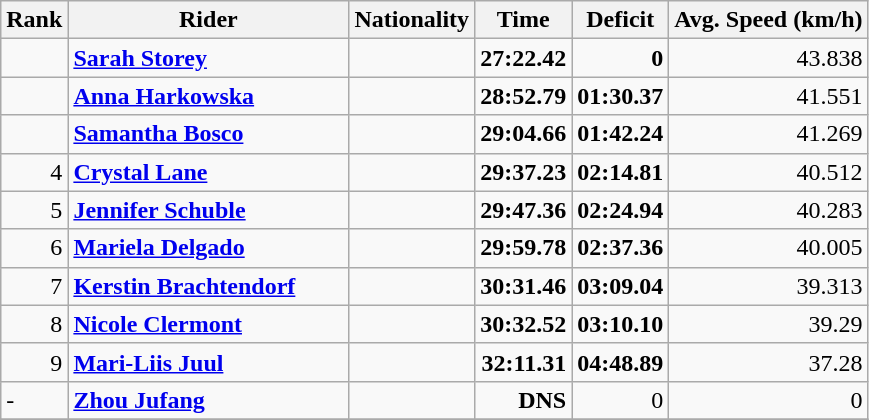<table class="wikitable sortable" style="text-align:left">
<tr>
<th width=20>Rank</th>
<th width=180>Rider</th>
<th>Nationality</th>
<th>Time</th>
<th>Deficit</th>
<th>Avg. Speed (km/h)</th>
</tr>
<tr>
<td align=right></td>
<td><strong><a href='#'>Sarah Storey</a></strong></td>
<td></td>
<td align=right><strong>27:22.42</strong></td>
<td align=right><strong>0</strong></td>
<td align=right>43.838</td>
</tr>
<tr>
<td align=right></td>
<td><strong><a href='#'>Anna Harkowska</a></strong></td>
<td></td>
<td align=right><strong>28:52.79</strong></td>
<td align=right><strong>01:30.37</strong></td>
<td align=right>41.551</td>
</tr>
<tr>
<td align=right></td>
<td><strong><a href='#'>Samantha Bosco</a></strong></td>
<td></td>
<td align=right><strong>29:04.66</strong></td>
<td align=right><strong>01:42.24</strong></td>
<td align=right>41.269</td>
</tr>
<tr>
<td align=right>4</td>
<td><strong><a href='#'>Crystal Lane</a></strong></td>
<td></td>
<td align=right><strong>29:37.23</strong></td>
<td align=right><strong>02:14.81</strong></td>
<td align=right>40.512</td>
</tr>
<tr>
<td align=right>5</td>
<td><strong><a href='#'>Jennifer Schuble</a></strong></td>
<td></td>
<td align=right><strong>29:47.36</strong></td>
<td align=right><strong>02:24.94</strong></td>
<td align=right>40.283</td>
</tr>
<tr>
<td align=right>6</td>
<td><strong><a href='#'>Mariela Delgado</a></strong></td>
<td></td>
<td align=right><strong>29:59.78</strong></td>
<td align=right><strong>02:37.36</strong></td>
<td align=right>40.005</td>
</tr>
<tr>
<td align=right>7</td>
<td><strong><a href='#'>Kerstin Brachtendorf</a></strong></td>
<td></td>
<td align=right><strong>30:31.46</strong></td>
<td align=right><strong>03:09.04</strong></td>
<td align=right>39.313</td>
</tr>
<tr>
<td align=right>8</td>
<td><strong><a href='#'>Nicole Clermont</a></strong></td>
<td></td>
<td align=right><strong>30:32.52</strong></td>
<td align=right><strong>03:10.10</strong></td>
<td align=right>39.29</td>
</tr>
<tr>
<td align=right>9</td>
<td><strong><a href='#'>Mari-Liis Juul</a></strong></td>
<td></td>
<td align=right><strong>32:11.31</strong></td>
<td align=right><strong>04:48.89</strong></td>
<td align=right>37.28</td>
</tr>
<tr>
<td>-</td>
<td><strong><a href='#'>Zhou Jufang</a></strong></td>
<td></td>
<td align=right><strong>DNS</strong></td>
<td align=right>0</td>
<td align=right>0</td>
</tr>
<tr>
</tr>
</table>
